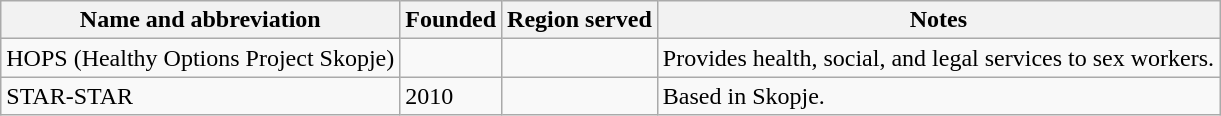<table class="wikitable sortable">
<tr>
<th>Name and abbreviation</th>
<th>Founded</th>
<th>Region served</th>
<th>Notes</th>
</tr>
<tr>
<td>HOPS (Healthy Options Project Skopje)</td>
<td></td>
<td></td>
<td>Provides health, social, and legal services to sex workers.</td>
</tr>
<tr>
<td>STAR-STAR</td>
<td>2010</td>
<td></td>
<td>Based in Skopje.</td>
</tr>
</table>
